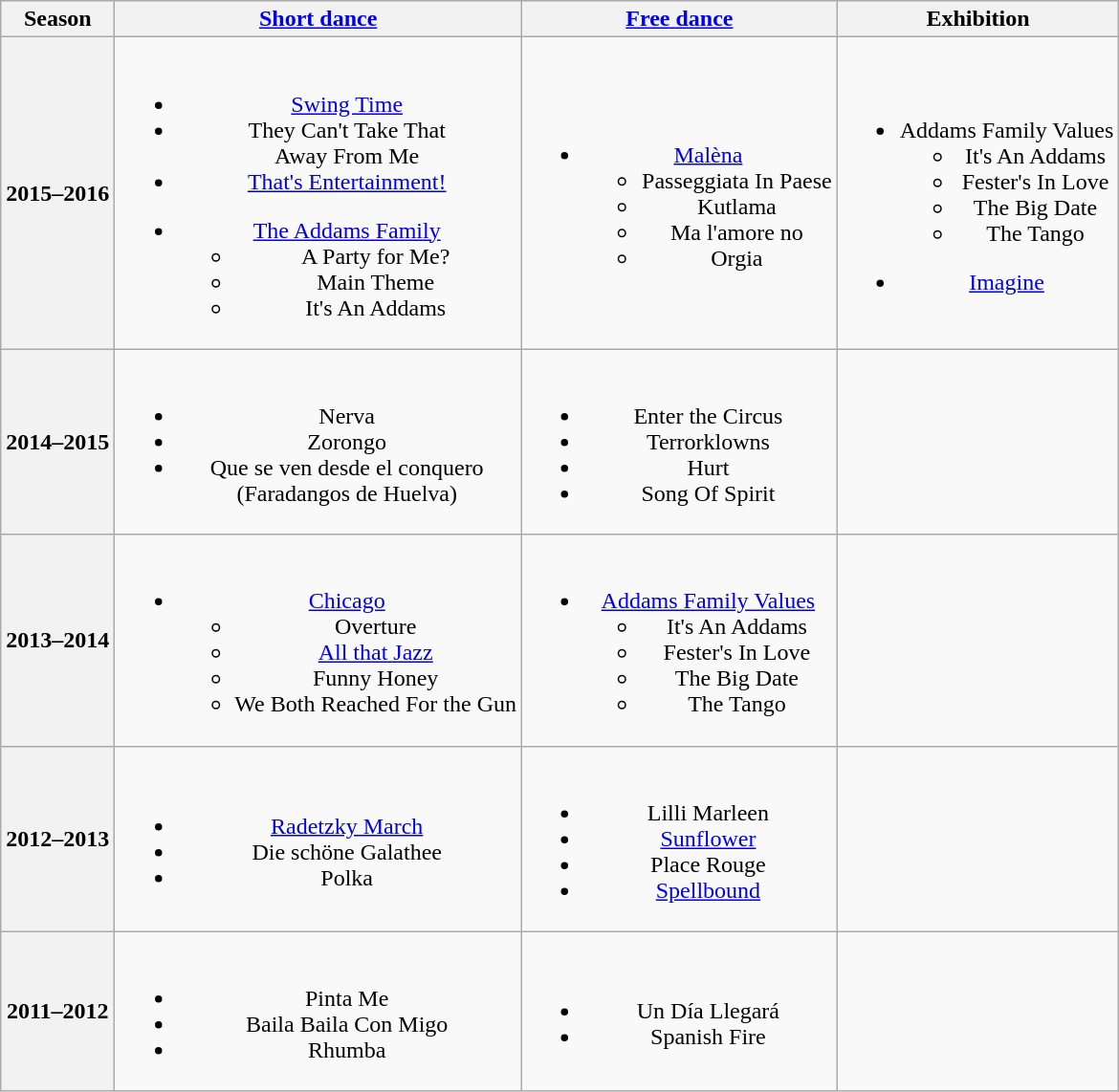<table class="wikitable" style="text-align:center">
<tr>
<th>Season</th>
<th><a href='#'>Short dance</a></th>
<th><a href='#'>Free dance</a></th>
<th>Exhibition</th>
</tr>
<tr>
<th>2015–2016 <br> </th>
<td><br><ul><li> <a href='#'>Swing Time</a> <br></li><li> They Can't Take That<br> Away From Me <br></li><li> <a href='#'>That's Entertainment!</a> <br></li></ul><ul><li><a href='#'>The Addams Family</a><ul><li> A Party for Me?</li><li> Main Theme</li><li> It's An Addams <br></li></ul></li></ul></td>
<td><br><ul><li><a href='#'>Malèna</a><ul><li>Passeggiata In Paese  <br></li><li>Kutlama <br></li><li>Ma l'amore no <br></li><li>Orgia <br></li></ul></li></ul></td>
<td><br><ul><li>Addams Family Values <br><ul><li>It's An Addams</li><li>Fester's In Love</li><li>The Big Date</li><li>The Tango</li></ul></li></ul><ul><li><a href='#'>Imagine</a> <br></li></ul></td>
</tr>
<tr>
<th>2014–2015 <br> </th>
<td><br><ul><li> Nerva</li><li> Zorongo <br></li><li> Que se ven desde el conquero <br>(Faradangos de Huelva) <br></li></ul></td>
<td><br><ul><li>Enter the Circus <br></li><li>Terrorklowns <br></li><li>Hurt <br></li><li>Song Of Spirit <br></li></ul></td>
<td></td>
</tr>
<tr>
<th>2013–2014 <br> </th>
<td><br><ul><li><a href='#'>Chicago</a> <br><ul><li> Overture</li><li> <a href='#'>All that Jazz</a></li><li> Funny Honey</li><li> We Both Reached For the Gun</li></ul></li></ul></td>
<td><br><ul><li><a href='#'>Addams Family Values</a> <br><ul><li>It's An Addams</li><li>Fester's In Love</li><li>The Big Date</li><li>The Tango</li></ul></li></ul></td>
<td></td>
</tr>
<tr>
<th>2012–2013 <br> </th>
<td><br><ul><li><a href='#'>Radetzky March</a> <br></li><li>Die schöne Galathee <br></li><li>Polka <br></li></ul></td>
<td><br><ul><li>Lilli Marleen <br></li><li><a href='#'>Sunflower</a> <br></li><li>Place Rouge <br></li><li><a href='#'>Spellbound</a> <br></li></ul></td>
<td></td>
</tr>
<tr>
<th>2011–2012 <br> </th>
<td><br><ul><li> Pinta Me <br></li><li> Baila Baila Con Migo <br></li><li>Rhumba <br></li></ul></td>
<td><br><ul><li>Un Día Llegará <br></li><li>Spanish Fire <br></li></ul></td>
<td></td>
</tr>
</table>
